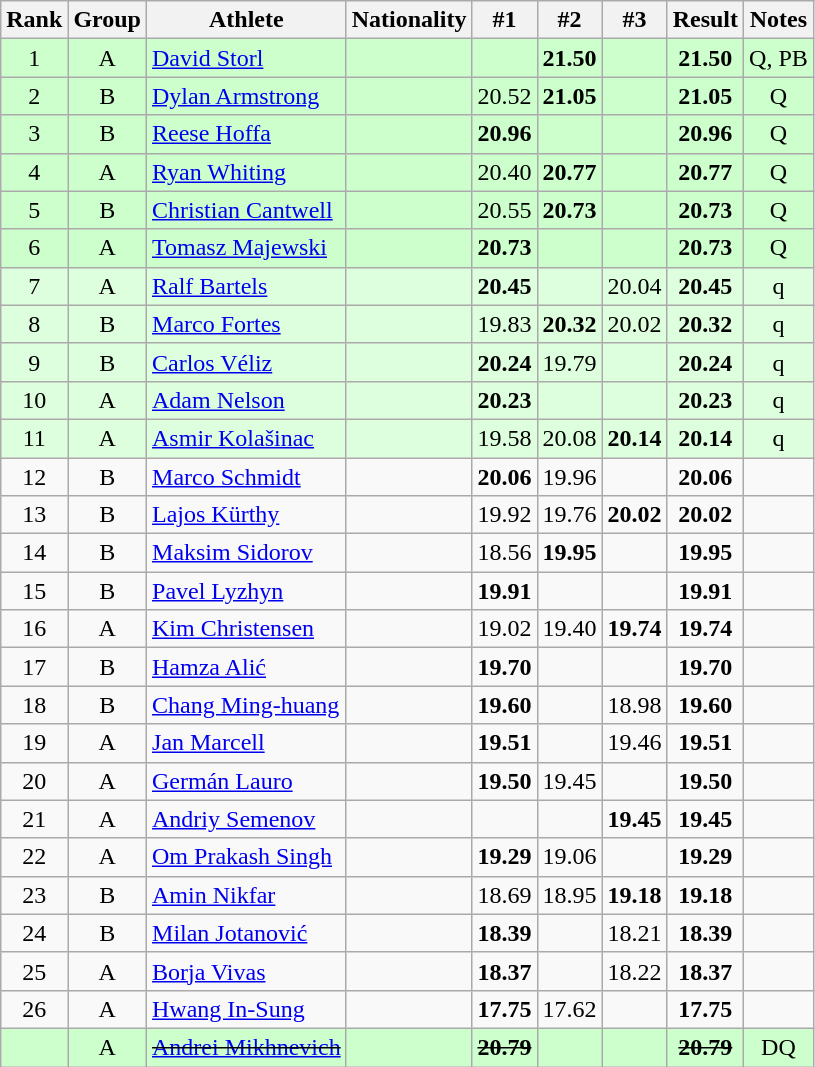<table class="wikitable sortable" style="text-align:center">
<tr>
<th>Rank</th>
<th>Group</th>
<th>Athlete</th>
<th>Nationality</th>
<th>#1</th>
<th>#2</th>
<th>#3</th>
<th>Result</th>
<th>Notes</th>
</tr>
<tr bgcolor=ccffcc>
<td>1</td>
<td>A</td>
<td align=left><a href='#'>David Storl</a></td>
<td align=left></td>
<td></td>
<td><strong>21.50</strong></td>
<td></td>
<td><strong>21.50</strong></td>
<td>Q, PB</td>
</tr>
<tr bgcolor=ccffcc>
<td>2</td>
<td>B</td>
<td align=left><a href='#'>Dylan Armstrong</a></td>
<td align=left></td>
<td>20.52</td>
<td><strong>21.05</strong></td>
<td></td>
<td><strong>21.05</strong></td>
<td>Q</td>
</tr>
<tr bgcolor=ccffcc>
<td>3</td>
<td>B</td>
<td align=left><a href='#'>Reese Hoffa</a></td>
<td align=left></td>
<td><strong>20.96</strong></td>
<td></td>
<td></td>
<td><strong>20.96</strong></td>
<td>Q</td>
</tr>
<tr bgcolor=ccffcc>
<td>4</td>
<td>A</td>
<td align=left><a href='#'>Ryan Whiting</a></td>
<td align=left></td>
<td>20.40</td>
<td><strong>20.77</strong></td>
<td></td>
<td><strong>20.77</strong></td>
<td>Q</td>
</tr>
<tr bgcolor=ccffcc>
<td>5</td>
<td>B</td>
<td align=left><a href='#'>Christian Cantwell</a></td>
<td align=left></td>
<td>20.55</td>
<td><strong>20.73</strong></td>
<td></td>
<td><strong>20.73</strong></td>
<td>Q</td>
</tr>
<tr bgcolor=ccffcc>
<td>6</td>
<td>A</td>
<td align=left><a href='#'>Tomasz Majewski</a></td>
<td align=left></td>
<td><strong>20.73</strong></td>
<td></td>
<td></td>
<td><strong>20.73</strong></td>
<td>Q</td>
</tr>
<tr bgcolor=ddffdd>
<td>7</td>
<td>A</td>
<td align=left><a href='#'>Ralf Bartels</a></td>
<td align=left></td>
<td><strong>20.45</strong></td>
<td></td>
<td>20.04</td>
<td><strong>20.45</strong></td>
<td>q</td>
</tr>
<tr bgcolor=ddffdd>
<td>8</td>
<td>B</td>
<td align=left><a href='#'>Marco Fortes</a></td>
<td align=left></td>
<td>19.83</td>
<td><strong>20.32</strong></td>
<td>20.02</td>
<td><strong>20.32</strong></td>
<td>q</td>
</tr>
<tr bgcolor=ddffdd>
<td>9</td>
<td>B</td>
<td align=left><a href='#'>Carlos Véliz</a></td>
<td align=left></td>
<td><strong>20.24</strong></td>
<td>19.79</td>
<td></td>
<td><strong>20.24</strong></td>
<td>q</td>
</tr>
<tr bgcolor=ddffdd>
<td>10</td>
<td>A</td>
<td align=left><a href='#'>Adam Nelson</a></td>
<td align=left></td>
<td><strong>20.23</strong></td>
<td></td>
<td></td>
<td><strong>20.23</strong></td>
<td>q</td>
</tr>
<tr bgcolor=ddffdd>
<td>11</td>
<td>A</td>
<td align=left><a href='#'>Asmir Kolašinac</a></td>
<td align=left></td>
<td>19.58</td>
<td>20.08</td>
<td><strong>20.14</strong></td>
<td><strong>20.14</strong></td>
<td>q</td>
</tr>
<tr>
<td>12</td>
<td>B</td>
<td align=left><a href='#'>Marco Schmidt</a></td>
<td align=left></td>
<td><strong>20.06</strong></td>
<td>19.96</td>
<td></td>
<td><strong>20.06</strong></td>
<td></td>
</tr>
<tr>
<td>13</td>
<td>B</td>
<td align=left><a href='#'>Lajos Kürthy</a></td>
<td align=left></td>
<td>19.92</td>
<td>19.76</td>
<td><strong>20.02</strong></td>
<td><strong>20.02</strong></td>
<td></td>
</tr>
<tr>
<td>14</td>
<td>B</td>
<td align=left><a href='#'>Maksim Sidorov</a></td>
<td align=left></td>
<td>18.56</td>
<td><strong>19.95</strong></td>
<td></td>
<td><strong>19.95</strong></td>
<td></td>
</tr>
<tr>
<td>15</td>
<td>B</td>
<td align=left><a href='#'>Pavel Lyzhyn</a></td>
<td align=left></td>
<td><strong>19.91</strong></td>
<td></td>
<td></td>
<td><strong>19.91</strong></td>
<td></td>
</tr>
<tr>
<td>16</td>
<td>A</td>
<td align=left><a href='#'>Kim Christensen</a></td>
<td align=left></td>
<td>19.02</td>
<td>19.40</td>
<td><strong>19.74</strong></td>
<td><strong>19.74</strong></td>
<td></td>
</tr>
<tr>
<td>17</td>
<td>B</td>
<td align=left><a href='#'>Hamza Alić</a></td>
<td align=left></td>
<td><strong>19.70</strong></td>
<td></td>
<td></td>
<td><strong>19.70</strong></td>
<td></td>
</tr>
<tr>
<td>18</td>
<td>B</td>
<td align=left><a href='#'>Chang Ming-huang</a></td>
<td align=left></td>
<td><strong>19.60</strong></td>
<td></td>
<td>18.98</td>
<td><strong>19.60</strong></td>
<td></td>
</tr>
<tr>
<td>19</td>
<td>A</td>
<td align=left><a href='#'>Jan Marcell</a></td>
<td align=left></td>
<td><strong>19.51</strong></td>
<td></td>
<td>19.46</td>
<td><strong>19.51</strong></td>
<td></td>
</tr>
<tr>
<td>20</td>
<td>A</td>
<td align=left><a href='#'>Germán Lauro</a></td>
<td align=left></td>
<td><strong>19.50</strong></td>
<td>19.45</td>
<td></td>
<td><strong>19.50</strong></td>
<td></td>
</tr>
<tr>
<td>21</td>
<td>A</td>
<td align=left><a href='#'>Andriy Semenov</a></td>
<td align=left></td>
<td></td>
<td></td>
<td><strong>19.45</strong></td>
<td><strong>19.45</strong></td>
<td></td>
</tr>
<tr>
<td>22</td>
<td>A</td>
<td align=left><a href='#'>Om Prakash Singh</a></td>
<td align=left></td>
<td><strong>19.29</strong></td>
<td>19.06</td>
<td></td>
<td><strong>19.29</strong></td>
<td></td>
</tr>
<tr>
<td>23</td>
<td>B</td>
<td align=left><a href='#'>Amin Nikfar</a></td>
<td align=left></td>
<td>18.69</td>
<td>18.95</td>
<td><strong>19.18</strong></td>
<td><strong>19.18</strong></td>
<td></td>
</tr>
<tr>
<td>24</td>
<td>B</td>
<td align=left><a href='#'>Milan Jotanović</a></td>
<td align=left></td>
<td><strong>18.39</strong></td>
<td></td>
<td>18.21</td>
<td><strong>18.39</strong></td>
<td></td>
</tr>
<tr>
<td>25</td>
<td>A</td>
<td align=left><a href='#'>Borja Vivas</a></td>
<td align=left></td>
<td><strong>18.37</strong></td>
<td></td>
<td>18.22</td>
<td><strong>18.37</strong></td>
<td></td>
</tr>
<tr>
<td>26</td>
<td>A</td>
<td align=left><a href='#'>Hwang In-Sung</a></td>
<td align=left></td>
<td><strong>17.75</strong></td>
<td>17.62</td>
<td></td>
<td><strong>17.75</strong></td>
<td></td>
</tr>
<tr bgcolor=ccffcc>
<td></td>
<td>A</td>
<td align=left><s><a href='#'>Andrei Mikhnevich</a> </s></td>
<td align=left><s>  </s></td>
<td><s><strong>20.79</strong> </s></td>
<td></td>
<td></td>
<td><s><strong>20.79</strong> </s></td>
<td>DQ</td>
</tr>
</table>
